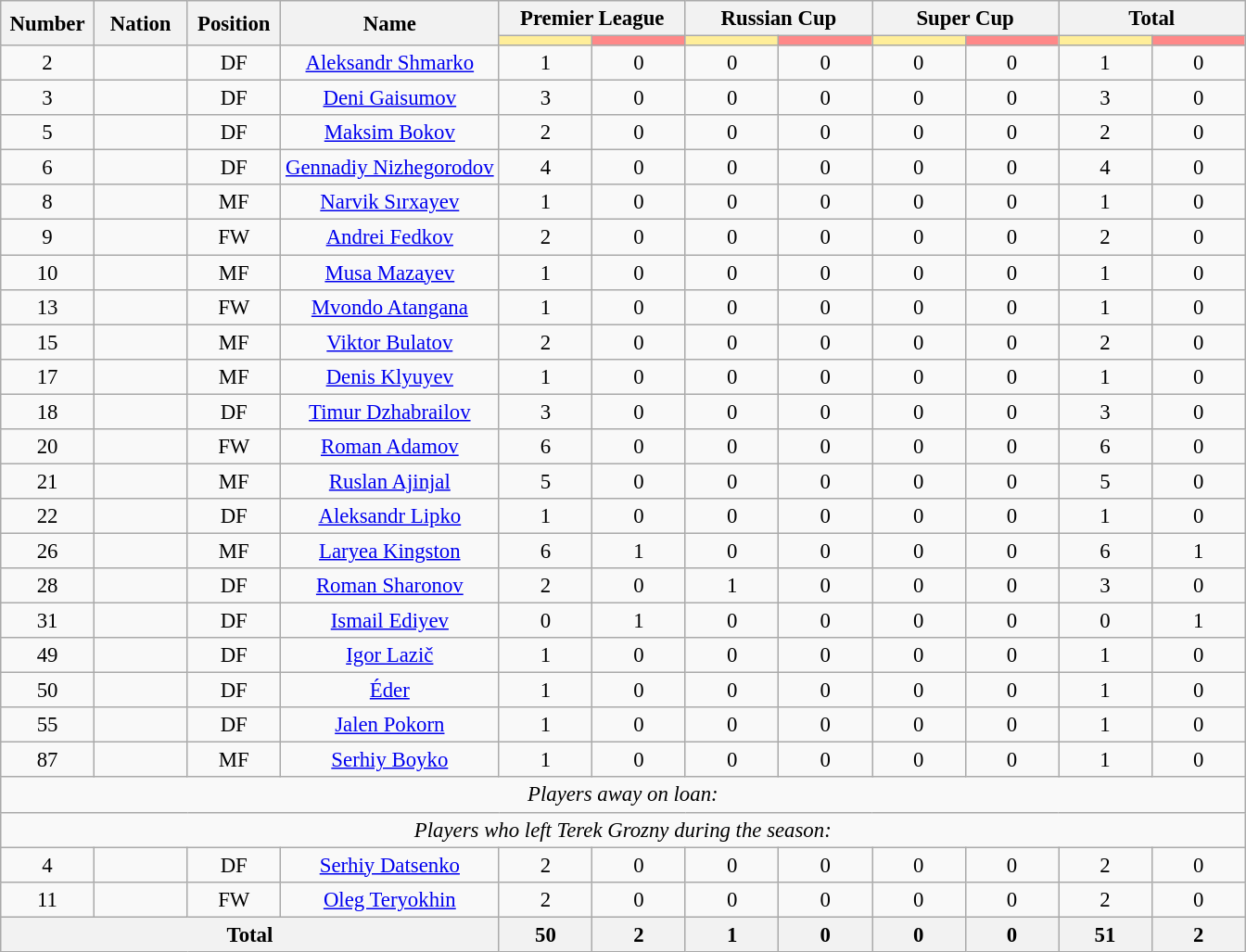<table class="wikitable" style="font-size: 95%; text-align: center;">
<tr>
<th rowspan=2 width=60>Number</th>
<th rowspan=2 width=60>Nation</th>
<th rowspan=2 width=60>Position</th>
<th rowspan=2 width=150>Name</th>
<th colspan=2>Premier League</th>
<th colspan=2>Russian Cup</th>
<th colspan=2>Super Cup</th>
<th colspan=2>Total</th>
</tr>
<tr>
<th style="width:60px; background:#fe9;"></th>
<th style="width:60px; background:#ff8888;"></th>
<th style="width:60px; background:#fe9;"></th>
<th style="width:60px; background:#ff8888;"></th>
<th style="width:60px; background:#fe9;"></th>
<th style="width:60px; background:#ff8888;"></th>
<th style="width:60px; background:#fe9;"></th>
<th style="width:60px; background:#ff8888;"></th>
</tr>
<tr>
<td>2</td>
<td></td>
<td>DF</td>
<td><a href='#'>Aleksandr Shmarko</a></td>
<td>1</td>
<td>0</td>
<td>0</td>
<td>0</td>
<td>0</td>
<td>0</td>
<td>1</td>
<td>0</td>
</tr>
<tr>
<td>3</td>
<td></td>
<td>DF</td>
<td><a href='#'>Deni Gaisumov</a></td>
<td>3</td>
<td>0</td>
<td>0</td>
<td>0</td>
<td>0</td>
<td>0</td>
<td>3</td>
<td>0</td>
</tr>
<tr>
<td>5</td>
<td></td>
<td>DF</td>
<td><a href='#'>Maksim Bokov</a></td>
<td>2</td>
<td>0</td>
<td>0</td>
<td>0</td>
<td>0</td>
<td>0</td>
<td>2</td>
<td>0</td>
</tr>
<tr>
<td>6</td>
<td></td>
<td>DF</td>
<td><a href='#'>Gennadiy Nizhegorodov</a></td>
<td>4</td>
<td>0</td>
<td>0</td>
<td>0</td>
<td>0</td>
<td>0</td>
<td>4</td>
<td>0</td>
</tr>
<tr>
<td>8</td>
<td></td>
<td>MF</td>
<td><a href='#'>Narvik Sırxayev</a></td>
<td>1</td>
<td>0</td>
<td>0</td>
<td>0</td>
<td>0</td>
<td>0</td>
<td>1</td>
<td>0</td>
</tr>
<tr>
<td>9</td>
<td></td>
<td>FW</td>
<td><a href='#'>Andrei Fedkov</a></td>
<td>2</td>
<td>0</td>
<td>0</td>
<td>0</td>
<td>0</td>
<td>0</td>
<td>2</td>
<td>0</td>
</tr>
<tr>
<td>10</td>
<td></td>
<td>MF</td>
<td><a href='#'>Musa Mazayev</a></td>
<td>1</td>
<td>0</td>
<td>0</td>
<td>0</td>
<td>0</td>
<td>0</td>
<td>1</td>
<td>0</td>
</tr>
<tr>
<td>13</td>
<td></td>
<td>FW</td>
<td><a href='#'>Mvondo Atangana</a></td>
<td>1</td>
<td>0</td>
<td>0</td>
<td>0</td>
<td>0</td>
<td>0</td>
<td>1</td>
<td>0</td>
</tr>
<tr>
<td>15</td>
<td></td>
<td>MF</td>
<td><a href='#'>Viktor Bulatov</a></td>
<td>2</td>
<td>0</td>
<td>0</td>
<td>0</td>
<td>0</td>
<td>0</td>
<td>2</td>
<td>0</td>
</tr>
<tr>
<td>17</td>
<td></td>
<td>MF</td>
<td><a href='#'>Denis Klyuyev</a></td>
<td>1</td>
<td>0</td>
<td>0</td>
<td>0</td>
<td>0</td>
<td>0</td>
<td>1</td>
<td>0</td>
</tr>
<tr>
<td>18</td>
<td></td>
<td>DF</td>
<td><a href='#'>Timur Dzhabrailov</a></td>
<td>3</td>
<td>0</td>
<td>0</td>
<td>0</td>
<td>0</td>
<td>0</td>
<td>3</td>
<td>0</td>
</tr>
<tr>
<td>20</td>
<td></td>
<td>FW</td>
<td><a href='#'>Roman Adamov</a></td>
<td>6</td>
<td>0</td>
<td>0</td>
<td>0</td>
<td>0</td>
<td>0</td>
<td>6</td>
<td>0</td>
</tr>
<tr>
<td>21</td>
<td></td>
<td>MF</td>
<td><a href='#'>Ruslan Ajinjal</a></td>
<td>5</td>
<td>0</td>
<td>0</td>
<td>0</td>
<td>0</td>
<td>0</td>
<td>5</td>
<td>0</td>
</tr>
<tr>
<td>22</td>
<td></td>
<td>DF</td>
<td><a href='#'>Aleksandr Lipko</a></td>
<td>1</td>
<td>0</td>
<td>0</td>
<td>0</td>
<td>0</td>
<td>0</td>
<td>1</td>
<td>0</td>
</tr>
<tr>
<td>26</td>
<td></td>
<td>MF</td>
<td><a href='#'>Laryea Kingston</a></td>
<td>6</td>
<td>1</td>
<td>0</td>
<td>0</td>
<td>0</td>
<td>0</td>
<td>6</td>
<td>1</td>
</tr>
<tr>
<td>28</td>
<td></td>
<td>DF</td>
<td><a href='#'>Roman Sharonov</a></td>
<td>2</td>
<td>0</td>
<td>1</td>
<td>0</td>
<td>0</td>
<td>0</td>
<td>3</td>
<td>0</td>
</tr>
<tr>
<td>31</td>
<td></td>
<td>DF</td>
<td><a href='#'>Ismail Ediyev</a></td>
<td>0</td>
<td>1</td>
<td>0</td>
<td>0</td>
<td>0</td>
<td>0</td>
<td>0</td>
<td>1</td>
</tr>
<tr>
<td>49</td>
<td></td>
<td>DF</td>
<td><a href='#'>Igor Lazič</a></td>
<td>1</td>
<td>0</td>
<td>0</td>
<td>0</td>
<td>0</td>
<td>0</td>
<td>1</td>
<td>0</td>
</tr>
<tr>
<td>50</td>
<td></td>
<td>DF</td>
<td><a href='#'>Éder</a></td>
<td>1</td>
<td>0</td>
<td>0</td>
<td>0</td>
<td>0</td>
<td>0</td>
<td>1</td>
<td>0</td>
</tr>
<tr>
<td>55</td>
<td></td>
<td>DF</td>
<td><a href='#'>Jalen Pokorn</a></td>
<td>1</td>
<td>0</td>
<td>0</td>
<td>0</td>
<td>0</td>
<td>0</td>
<td>1</td>
<td>0</td>
</tr>
<tr>
<td>87</td>
<td></td>
<td>MF</td>
<td><a href='#'>Serhiy Boyko</a></td>
<td>1</td>
<td>0</td>
<td>0</td>
<td>0</td>
<td>0</td>
<td>0</td>
<td>1</td>
<td>0</td>
</tr>
<tr>
<td colspan="14"><em>Players away on loan:</em></td>
</tr>
<tr>
<td colspan="14"><em>Players who left Terek Grozny during the season:</em></td>
</tr>
<tr>
<td>4</td>
<td></td>
<td>DF</td>
<td><a href='#'>Serhiy Datsenko</a></td>
<td>2</td>
<td>0</td>
<td>0</td>
<td>0</td>
<td>0</td>
<td>0</td>
<td>2</td>
<td>0</td>
</tr>
<tr>
<td>11</td>
<td></td>
<td>FW</td>
<td><a href='#'>Oleg Teryokhin</a></td>
<td>2</td>
<td>0</td>
<td>0</td>
<td>0</td>
<td>0</td>
<td>0</td>
<td>2</td>
<td>0</td>
</tr>
<tr>
<th colspan=4>Total</th>
<th>50</th>
<th>2</th>
<th>1</th>
<th>0</th>
<th>0</th>
<th>0</th>
<th>51</th>
<th>2</th>
</tr>
</table>
